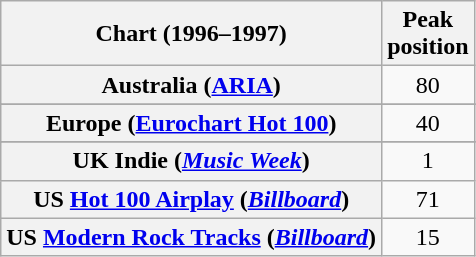<table class="wikitable sortable plainrowheaders" style="text-align:center">
<tr>
<th scope="col">Chart (1996–1997)</th>
<th scope="col">Peak<br>position</th>
</tr>
<tr>
<th scope="row">Australia (<a href='#'>ARIA</a>)</th>
<td>80</td>
</tr>
<tr>
</tr>
<tr>
</tr>
<tr>
<th scope="row">Europe (<a href='#'>Eurochart Hot 100</a>)</th>
<td>40</td>
</tr>
<tr>
</tr>
<tr>
</tr>
<tr>
<th scope="row">UK Indie (<em><a href='#'>Music Week</a></em>)</th>
<td align=center>1</td>
</tr>
<tr>
<th scope="row">US <a href='#'>Hot 100 Airplay</a> (<em><a href='#'>Billboard</a></em>)</th>
<td>71</td>
</tr>
<tr>
<th scope="row">US <a href='#'>Modern Rock Tracks</a> (<em><a href='#'>Billboard</a></em>)</th>
<td>15</td>
</tr>
</table>
